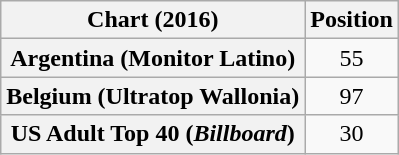<table class="wikitable plainrowheaders sortable" style="text-align:center">
<tr>
<th scope="col">Chart (2016)</th>
<th scope="col">Position</th>
</tr>
<tr>
<th scope="row">Argentina (Monitor Latino)</th>
<td>55</td>
</tr>
<tr>
<th scope="row">Belgium (Ultratop Wallonia)</th>
<td>97</td>
</tr>
<tr>
<th scope="row">US Adult Top 40 (<em>Billboard</em>)</th>
<td>30</td>
</tr>
</table>
